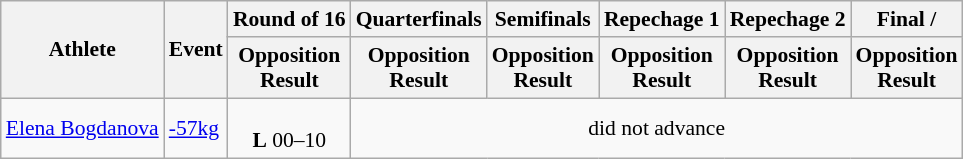<table class= wikitable style="font-size:90%">
<tr>
<th rowspan="2">Athlete</th>
<th rowspan="2">Event</th>
<th>Round of 16</th>
<th>Quarterfinals</th>
<th>Semifinals</th>
<th>Repechage 1</th>
<th>Repechage 2</th>
<th>Final / </th>
</tr>
<tr>
<th>Opposition<br>Result</th>
<th>Opposition<br>Result</th>
<th>Opposition<br>Result</th>
<th>Opposition<br>Result</th>
<th>Opposition<br>Result</th>
<th>Opposition<br>Result</th>
</tr>
<tr align=center>
<td align=left><a href='#'>Elena Bogdanova</a></td>
<td align=left><a href='#'>-57kg</a></td>
<td><br><strong>L</strong> 00–10</td>
<td colspan=5>did not advance</td>
</tr>
</table>
